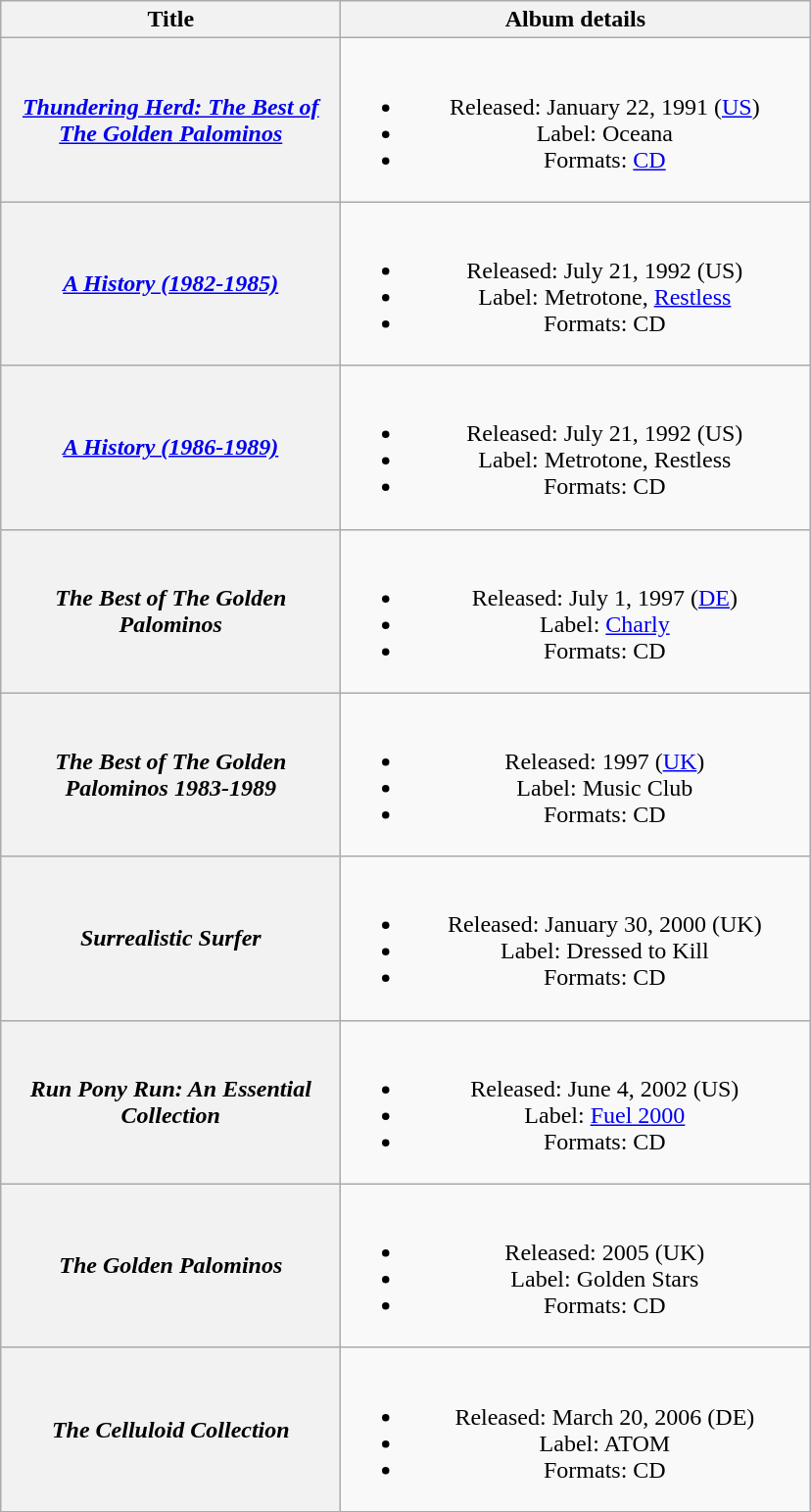<table class="wikitable plainrowheaders" style="text-align:center;">
<tr>
<th scope="col" rowspan="1" style="width:14em;">Title</th>
<th scope="col" rowspan="1" style="width:19.5em;">Album details</th>
</tr>
<tr>
<th scope="row"><em><a href='#'>Thundering Herd: The Best of The Golden Palominos</a></em></th>
<td><br><ul><li>Released: January 22, 1991 <span>(<a href='#'>US</a>)</span></li><li>Label: Oceana</li><li>Formats: <a href='#'>CD</a></li></ul></td>
</tr>
<tr>
<th scope="row"><em><a href='#'>A History (1982-1985)</a></em></th>
<td><br><ul><li>Released: July 21, 1992 <span>(US)</span></li><li>Label: Metrotone, <a href='#'>Restless</a></li><li>Formats: CD</li></ul></td>
</tr>
<tr>
<th scope="row"><em><a href='#'>A History (1986-1989)</a></em></th>
<td><br><ul><li>Released: July 21, 1992 <span>(US)</span></li><li>Label: Metrotone, Restless</li><li>Formats: CD</li></ul></td>
</tr>
<tr>
<th scope="row"><em>The Best of The Golden Palominos</em></th>
<td><br><ul><li>Released: July 1, 1997 <span>(<a href='#'>DE</a>)</span></li><li>Label: <a href='#'>Charly</a></li><li>Formats: CD</li></ul></td>
</tr>
<tr>
<th scope="row"><em>The Best of The Golden Palominos 1983-1989</em></th>
<td><br><ul><li>Released: 1997 <span>(<a href='#'>UK</a>)</span></li><li>Label: Music Club</li><li>Formats: CD</li></ul></td>
</tr>
<tr>
<th scope="row"><em>Surrealistic Surfer</em></th>
<td><br><ul><li>Released: January 30, 2000 <span>(UK)</span></li><li>Label: Dressed to Kill</li><li>Formats: CD</li></ul></td>
</tr>
<tr>
<th scope="row"><em>Run Pony Run: An Essential Collection</em></th>
<td><br><ul><li>Released: June 4, 2002 <span>(US)</span></li><li>Label: <a href='#'>Fuel 2000</a></li><li>Formats: CD</li></ul></td>
</tr>
<tr>
<th scope="row"><em>The Golden Palominos</em></th>
<td><br><ul><li>Released: 2005 <span>(UK)</span></li><li>Label: Golden Stars</li><li>Formats: CD</li></ul></td>
</tr>
<tr>
<th scope="row"><em>The Celluloid Collection</em></th>
<td><br><ul><li>Released: March 20, 2006 <span>(DE)</span></li><li>Label: ATOM</li><li>Formats: CD</li></ul></td>
</tr>
</table>
